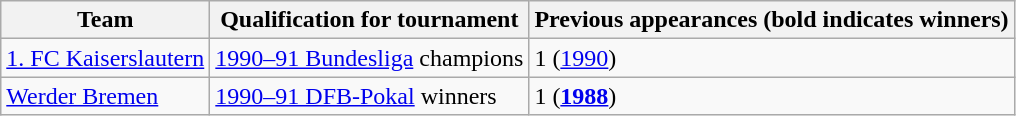<table class="wikitable">
<tr>
<th>Team</th>
<th>Qualification for tournament</th>
<th>Previous appearances (bold indicates winners)</th>
</tr>
<tr>
<td><a href='#'>1. FC Kaiserslautern</a></td>
<td><a href='#'>1990–91 Bundesliga</a> champions</td>
<td>1 (<a href='#'>1990</a>)</td>
</tr>
<tr>
<td><a href='#'>Werder Bremen</a></td>
<td><a href='#'>1990–91 DFB-Pokal</a> winners</td>
<td>1 (<strong><a href='#'>1988</a></strong>)</td>
</tr>
</table>
